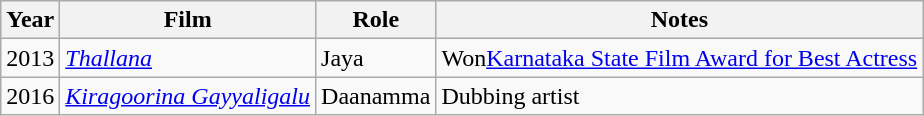<table class="wikitable sortable">
<tr>
<th>Year</th>
<th>Film</th>
<th>Role</th>
<th>Notes</th>
</tr>
<tr>
<td>2013</td>
<td><em><a href='#'>Thallana</a></em></td>
<td>Jaya</td>
<td>Won<a href='#'>Karnataka State Film Award for Best Actress</a></td>
</tr>
<tr>
<td>2016</td>
<td><em><a href='#'>Kiragoorina Gayyaligalu</a></em></td>
<td>Daanamma</td>
<td>Dubbing artist</td>
</tr>
</table>
